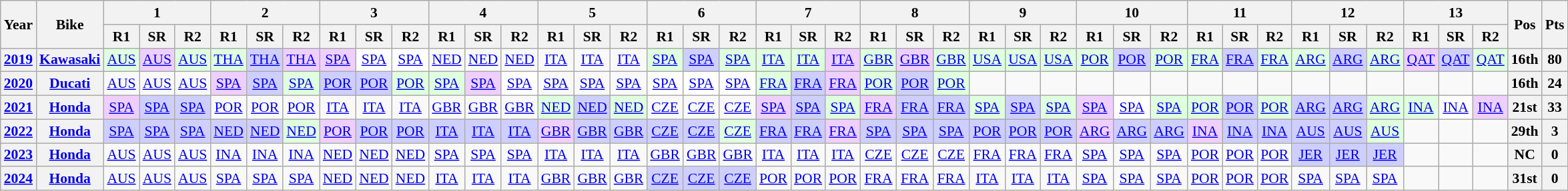<table class="wikitable" style="text-align:center; font-size:90%">
<tr>
<th valign="middle" rowspan=2>Year</th>
<th valign="middle" rowspan=2>Bike</th>
<th colspan=3>1</th>
<th colspan=3>2</th>
<th colspan=3>3</th>
<th colspan=3>4</th>
<th colspan=3>5</th>
<th colspan=3>6</th>
<th colspan=3>7</th>
<th colspan=3>8</th>
<th colspan=3>9</th>
<th colspan=3>10</th>
<th colspan=3>11</th>
<th colspan=3>12</th>
<th colspan=3>13</th>
<th rowspan=2>Pos</th>
<th rowspan=2>Pts</th>
</tr>
<tr>
<th>R1</th>
<th>SR</th>
<th>R2</th>
<th>R1</th>
<th>SR</th>
<th>R2</th>
<th>R1</th>
<th>SR</th>
<th>R2</th>
<th>R1</th>
<th>SR</th>
<th>R2</th>
<th>R1</th>
<th>SR</th>
<th>R2</th>
<th>R1</th>
<th>SR</th>
<th>R2</th>
<th>R1</th>
<th>SR</th>
<th>R2</th>
<th>R1</th>
<th>SR</th>
<th>R2</th>
<th>R1</th>
<th>SR</th>
<th>R2</th>
<th>R1</th>
<th>SR</th>
<th>R2</th>
<th>R1</th>
<th>SR</th>
<th>R2</th>
<th>R1</th>
<th>SR</th>
<th>R2</th>
<th>R1</th>
<th>SR</th>
<th>R2</th>
</tr>
<tr>
<th><a href='#'>2019</a></th>
<th><a href='#'>Kawasaki</a></th>
<td style="background:#dfffdf;"><a href='#'>AUS</a><br></td>
<td style="background:#efcfff;"><a href='#'>AUS</a><br></td>
<td style="background:#dfffdf;"><a href='#'>AUS</a><br></td>
<td style="background:#dfffdf;"><a href='#'>THA</a><br></td>
<td style="background:#cfcfff;"><a href='#'>THA</a><br></td>
<td style="background:#efcfff;"><a href='#'>THA</a><br></td>
<td style="background:#efcfff;"><a href='#'>SPA</a><br></td>
<td style="background:#ffffff;"><a href='#'>SPA</a><br></td>
<td style="background:#ffffff;"><a href='#'>SPA</a><br></td>
<td><a href='#'>NED</a></td>
<td><a href='#'>NED</a></td>
<td><a href='#'>NED</a></td>
<td><a href='#'>ITA</a></td>
<td><a href='#'>ITA</a></td>
<td><a href='#'>ITA</a></td>
<td style="background:#dfffdf;"><a href='#'>SPA</a><br></td>
<td style="background:#cfcfff;"><a href='#'>SPA</a><br></td>
<td style="background:#dfffdf;"><a href='#'>SPA</a><br></td>
<td style="background:#dfffdf;"><a href='#'>ITA</a><br></td>
<td style="background:#dfffdf;"><a href='#'>ITA</a><br></td>
<td style="background:#efcfff;"><a href='#'>ITA</a><br></td>
<td style="background:#dfffdf;"><a href='#'>GBR</a><br></td>
<td style="background:#efcfff;"><a href='#'>GBR</a><br></td>
<td style="background:#dfffdf;"><a href='#'>GBR</a><br></td>
<td style="background:#dfffdf;"><a href='#'>USA</a><br></td>
<td style="background:#dfffdf;"><a href='#'>USA</a><br></td>
<td style="background:#dfffdf;"><a href='#'>USA</a><br></td>
<td style="background:#dfffdf;"><a href='#'>POR</a><br></td>
<td style="background:#cfcfff;"><a href='#'>POR</a><br></td>
<td style="background:#dfffdf;"><a href='#'>POR</a><br></td>
<td style="background:#dfffdf;"><a href='#'>FRA</a><br></td>
<td style="background:#cfcfff;"><a href='#'>FRA</a><br></td>
<td style="background:#dfffdf;"><a href='#'>FRA</a><br></td>
<td style="background:#dfffdf;"><a href='#'>ARG</a><br></td>
<td style="background:#cfcfff;"><a href='#'>ARG</a><br></td>
<td style="background:#dfffdf;"><a href='#'>ARG</a><br></td>
<td style="background:#efcfff;"><a href='#'>QAT</a><br></td>
<td style="background:#cfcfff;"><a href='#'>QAT</a><br></td>
<td style="background:#dfffdf;"><a href='#'>QAT</a><br></td>
<th>16th</th>
<th>80</th>
</tr>
<tr>
<th><a href='#'>2020</a></th>
<th><a href='#'>Ducati</a></th>
<td><a href='#'>AUS</a></td>
<td><a href='#'>AUS</a></td>
<td><a href='#'>AUS</a></td>
<td style="background:#efcfff;"><a href='#'>SPA</a><br></td>
<td style="background:#cfcfff;"><a href='#'>SPA</a><br></td>
<td style="background:#dfffdf;"><a href='#'>SPA</a><br></td>
<td style="background:#cfcfff;"><a href='#'>POR</a><br></td>
<td style="background:#cfcfff;"><a href='#'>POR</a><br></td>
<td style="background:#dfffdf;"><a href='#'>POR</a><br></td>
<td style="background:#dfffdf;"><a href='#'>SPA</a><br></td>
<td style="background:#efcfff;"><a href='#'>SPA</a><br></td>
<td style="background:#ffffff;"><a href='#'>SPA</a><br></td>
<td><a href='#'>SPA</a></td>
<td><a href='#'>SPA</a></td>
<td><a href='#'>SPA</a></td>
<td style="background:#ffffff;"><a href='#'>SPA</a><br></td>
<td style="background:#ffffff;"><a href='#'>SPA</a><br></td>
<td style="background:#ffffff;"><a href='#'>SPA</a><br></td>
<td style="background:#dfffdf;"><a href='#'>FRA</a><br></td>
<td style="background:#cfcfff;"><a href='#'>FRA</a><br></td>
<td style="background:#efcfff;"><a href='#'>FRA</a><br></td>
<td style="background:#dfffdf;"><a href='#'>POR</a><br></td>
<td style="background:#cfcfff;"><a href='#'>POR</a><br></td>
<td style="background:#dfffdf;"><a href='#'>POR</a><br></td>
<td></td>
<td></td>
<td></td>
<td></td>
<td></td>
<td></td>
<td></td>
<td></td>
<td></td>
<td></td>
<td></td>
<td></td>
<td></td>
<td></td>
<td></td>
<th>16th</th>
<th>24</th>
</tr>
<tr>
<th><a href='#'>2021</a></th>
<th><a href='#'>Honda</a></th>
<td style="background:#efcfff;"><a href='#'>SPA</a><br></td>
<td style="background:#cfcfff;"><a href='#'>SPA</a><br></td>
<td style="background:#cfcfff;"><a href='#'>SPA</a><br></td>
<td><a href='#'>POR</a></td>
<td><a href='#'>POR</a></td>
<td><a href='#'>POR</a></td>
<td><a href='#'>ITA</a></td>
<td><a href='#'>ITA</a></td>
<td><a href='#'>ITA</a></td>
<td><a href='#'>GBR</a></td>
<td><a href='#'>GBR</a></td>
<td><a href='#'>GBR</a></td>
<td style="background:#dfffdf;"><a href='#'>NED</a><br></td>
<td style="background:#cfcfff;"><a href='#'>NED</a><br></td>
<td style="background:#dfffdf;"><a href='#'>NED</a><br></td>
<td><a href='#'>CZE</a></td>
<td><a href='#'>CZE</a></td>
<td><a href='#'>CZE</a></td>
<td style="background:#efcfff;"><a href='#'>SPA</a><br></td>
<td style="background:#cfcfff;"><a href='#'>SPA</a><br></td>
<td style="background:#dfffdf;"><a href='#'>SPA</a><br></td>
<td style="background:#efcfff;"><a href='#'>FRA</a><br></td>
<td style="background:#cfcfff;"><a href='#'>FRA</a><br></td>
<td style="background:#cfcfff;"><a href='#'>FRA</a><br></td>
<td style="background:#dfffdf;"><a href='#'>SPA</a><br></td>
<td style="background:#cfcfff;"><a href='#'>SPA</a><br></td>
<td style="background:#dfffdf;"><a href='#'>SPA</a><br></td>
<td style="background:#efcfff;"><a href='#'>SPA</a><br></td>
<td style="background:#ffffff;"><a href='#'>SPA</a><br></td>
<td style="background:#dfffdf;"><a href='#'>SPA</a><br></td>
<td style="background:#dfffdf;"><a href='#'>POR</a><br></td>
<td style="background:#cfcfff;"><a href='#'>POR</a><br></td>
<td style="background:#dfffdf;"><a href='#'>POR</a><br></td>
<td style="background:#cfcfff;"><a href='#'>ARG</a><br></td>
<td style="background:#cfcfff;"><a href='#'>ARG</a><br></td>
<td style="background:#dfffdf;"><a href='#'>ARG</a><br></td>
<td style="background:#dfffdf;"><a href='#'>INA</a><br></td>
<td style="background:#ffffff;"><a href='#'>INA</a><br></td>
<td style="background:#efcfff;"><a href='#'>INA</a><br></td>
<th>21st</th>
<th>33</th>
</tr>
<tr>
<th><a href='#'>2022</a></th>
<th><a href='#'>Honda</a></th>
<td style="background:#cfcfff;"><a href='#'>SPA</a><br></td>
<td style="background:#cfcfff;"><a href='#'>SPA</a><br></td>
<td style="background:#cfcfff;"><a href='#'>SPA</a><br></td>
<td style="background:#cfcfff;"><a href='#'>NED</a><br></td>
<td style="background:#cfcfff;"><a href='#'>NED</a><br></td>
<td style="background:#dfffdf;"><a href='#'>NED</a><br></td>
<td style="background:#efcfff;"><a href='#'>POR</a><br></td>
<td style="background:#cfcfff;"><a href='#'>POR</a><br></td>
<td style="background:#cfcfff;"><a href='#'>POR</a><br></td>
<td style="background:#cfcfff;"><a href='#'>ITA</a><br></td>
<td style="background:#cfcfff;"><a href='#'>ITA</a><br></td>
<td style="background:#cfcfff;"><a href='#'>ITA</a><br></td>
<td style="background:#efcfff;"><a href='#'>GBR</a><br></td>
<td style="background:#cfcfff;"><a href='#'>GBR</a><br></td>
<td style="background:#cfcfff;"><a href='#'>GBR</a><br></td>
<td style="background:#cfcfff;"><a href='#'>CZE</a><br></td>
<td style="background:#cfcfff;"><a href='#'>CZE</a><br></td>
<td style="background:#dfffdf;"><a href='#'>CZE</a><br></td>
<td style="background:#cfcfff;"><a href='#'>FRA</a><br></td>
<td style="background:#cfcfff;"><a href='#'>FRA</a><br></td>
<td style="background:#efcfff;"><a href='#'>FRA</a><br></td>
<td style="background:#cfcfff;"><a href='#'>SPA</a><br></td>
<td style="background:#cfcfff;"><a href='#'>SPA</a><br></td>
<td style="background:#cfcfff;"><a href='#'>SPA</a><br></td>
<td style="background:#cfcfff;"><a href='#'>POR</a><br></td>
<td style="background:#cfcfff;"><a href='#'>POR</a><br></td>
<td style="background:#cfcfff;"><a href='#'>POR</a><br></td>
<td style="background:#efcfff;"><a href='#'>ARG</a><br></td>
<td style="background:#cfcfff;"><a href='#'>ARG</a><br></td>
<td style="background:#cfcfff;"><a href='#'>ARG</a><br></td>
<td style="background:#efcfff;"><a href='#'>INA</a><br></td>
<td style="background:#cfcfff;"><a href='#'>INA</a><br></td>
<td style="background:#cfcfff;"><a href='#'>INA</a><br></td>
<td style="background:#cfcfff;"><a href='#'>AUS</a><br></td>
<td style="background:#cfcfff;"><a href='#'>AUS</a><br></td>
<td style="background:#dfffdf;"><a href='#'>AUS</a><br></td>
<td></td>
<td></td>
<td></td>
<th>29th</th>
<th>3</th>
</tr>
<tr>
<th><a href='#'>2023</a></th>
<th><a href='#'>Honda</a></th>
<td style="background:#;"><a href='#'>AUS</a><br></td>
<td style="background:#;"><a href='#'>AUS</a><br></td>
<td style="background:#;"><a href='#'>AUS</a><br></td>
<td style="background:#;"><a href='#'>INA</a><br></td>
<td style="background:#;"><a href='#'>INA</a><br></td>
<td style="background:#;"><a href='#'>INA</a><br></td>
<td style="background:#;"><a href='#'>NED</a><br></td>
<td style="background:#;"><a href='#'>NED</a><br></td>
<td style="background:#;"><a href='#'>NED</a><br></td>
<td style="background:#;"><a href='#'>SPA</a><br></td>
<td style="background:#;"><a href='#'>SPA</a><br></td>
<td style="background:#;"><a href='#'>SPA</a><br></td>
<td style="background:#;"><a href='#'>ITA</a><br></td>
<td style="background:#;"><a href='#'>ITA</a><br></td>
<td style="background:#;"><a href='#'>ITA</a><br></td>
<td style="background:#;"><a href='#'>GBR</a><br></td>
<td style="background:#;"><a href='#'>GBR</a><br></td>
<td style="background:#;"><a href='#'>GBR</a><br></td>
<td style="background:#;"><a href='#'>ITA</a><br></td>
<td style="background:#;"><a href='#'>ITA</a><br></td>
<td style="background:#;"><a href='#'>ITA</a><br></td>
<td style="background:#;"><a href='#'>CZE</a><br></td>
<td style="background:#;"><a href='#'>CZE</a><br></td>
<td style="background:#;"><a href='#'>CZE</a><br></td>
<td style="background:#;"><a href='#'>FRA</a><br></td>
<td style="background:#;"><a href='#'>FRA</a><br></td>
<td style="background:#;"><a href='#'>FRA</a><br></td>
<td style="background:#;"><a href='#'>SPA</a><br></td>
<td style="background:#;"><a href='#'>SPA</a><br></td>
<td style="background:#;"><a href='#'>SPA</a><br></td>
<td style="background:#;"><a href='#'>POR</a><br></td>
<td style="background:#;"><a href='#'>POR</a><br></td>
<td style="background:#;"><a href='#'>POR</a><br></td>
<td style="background:#cfcfff;"><a href='#'>JER</a><br></td>
<td style="background:#cfcfff;"><a href='#'>JER</a><br></td>
<td style="background:#cfcfff;"><a href='#'>JER</a><br></td>
<td></td>
<td></td>
<td></td>
<th>NC</th>
<th>0</th>
</tr>
<tr>
<th><a href='#'>2024</a></th>
<th><a href='#'>Honda</a></th>
<td><a href='#'>AUS</a></td>
<td><a href='#'>AUS</a></td>
<td><a href='#'>AUS</a></td>
<td><a href='#'>SPA</a></td>
<td><a href='#'>SPA</a></td>
<td><a href='#'>SPA</a></td>
<td><a href='#'>NED</a></td>
<td><a href='#'>NED</a></td>
<td><a href='#'>NED</a></td>
<td><a href='#'>ITA</a></td>
<td><a href='#'>ITA</a></td>
<td><a href='#'>ITA</a></td>
<td><a href='#'>GBR</a></td>
<td><a href='#'>GBR</a></td>
<td><a href='#'>GBR</a></td>
<td style="background:#CFCFFF;"><a href='#'>CZE</a><br></td>
<td style="background:#CFCFFF;"><a href='#'>CZE</a><br></td>
<td style="background:#CFCFFF;"><a href='#'>CZE</a><br></td>
<td><a href='#'>POR</a></td>
<td><a href='#'>POR</a></td>
<td><a href='#'>POR</a></td>
<td><a href='#'>FRA</a></td>
<td><a href='#'>FRA</a></td>
<td><a href='#'>FRA</a></td>
<td><a href='#'>ITA</a></td>
<td><a href='#'>ITA</a></td>
<td><a href='#'>ITA</a></td>
<td><a href='#'>SPA</a></td>
<td><a href='#'>SPA</a></td>
<td><a href='#'>SPA</a></td>
<td><a href='#'>POR</a></td>
<td><a href='#'>POR</a></td>
<td><a href='#'>POR</a></td>
<td><a href='#'>SPA</a></td>
<td><a href='#'>SPA</a></td>
<td><a href='#'>SPA</a></td>
<td></td>
<td></td>
<td></td>
<th>31st</th>
<th>0</th>
</tr>
</table>
